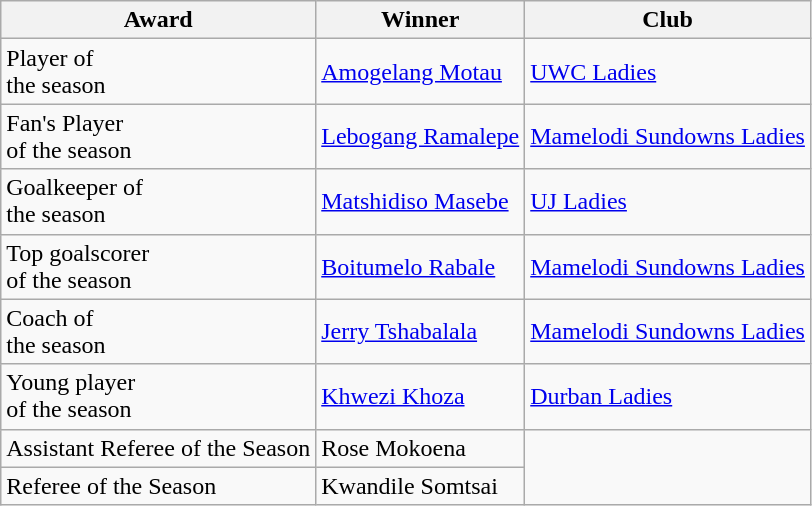<table Class="wikitable">
<tr>
<th>Award</th>
<th>Winner</th>
<th>Club</th>
</tr>
<tr>
<td>Player of<br> the season</td>
<td> <a href='#'>Amogelang Motau</a></td>
<td><a href='#'>UWC Ladies</a></td>
</tr>
<tr>
<td>Fan's Player<br>of the season</td>
<td> <a href='#'>Lebogang Ramalepe</a></td>
<td><a href='#'>Mamelodi Sundowns Ladies</a></td>
</tr>
<tr>
<td>Goalkeeper of<br>the season</td>
<td> <a href='#'>Matshidiso Masebe</a></td>
<td><a href='#'>UJ Ladies</a></td>
</tr>
<tr>
<td>Top goalscorer<br>of the season</td>
<td> <a href='#'>Boitumelo Rabale</a></td>
<td><a href='#'>Mamelodi Sundowns Ladies</a></td>
</tr>
<tr>
<td>Coach of<br>the season</td>
<td> <a href='#'>Jerry Tshabalala</a></td>
<td><a href='#'>Mamelodi Sundowns Ladies</a></td>
</tr>
<tr>
<td>Young player<br>of the season</td>
<td> <a href='#'>Khwezi Khoza</a></td>
<td><a href='#'>Durban Ladies</a></td>
</tr>
<tr>
<td>Assistant Referee of the Season</td>
<td>Rose Mokoena</td>
</tr>
<tr>
<td>Referee of the Season</td>
<td>Kwandile Somtsai</td>
</tr>
</table>
